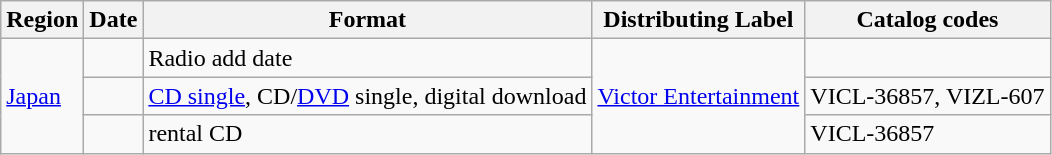<table class="wikitable">
<tr>
<th>Region</th>
<th>Date</th>
<th>Format</th>
<th>Distributing Label</th>
<th>Catalog codes</th>
</tr>
<tr>
<td rowspan="3"><a href='#'>Japan</a></td>
<td></td>
<td>Radio add date</td>
<td rowspan="3"><a href='#'>Victor Entertainment</a></td>
<td></td>
</tr>
<tr>
<td></td>
<td><a href='#'>CD single</a>, CD/<a href='#'>DVD</a> single, digital download</td>
<td>VICL-36857, VIZL-607</td>
</tr>
<tr>
<td></td>
<td>rental CD</td>
<td>VICL-36857</td>
</tr>
</table>
